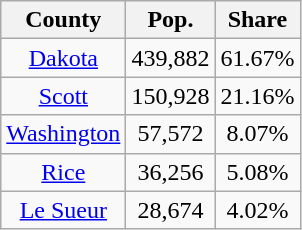<table class="wikitable sortable" style="text-align:center;">
<tr>
<th>County</th>
<th>Pop.</th>
<th>Share</th>
</tr>
<tr>
<td><a href='#'>Dakota</a></td>
<td>439,882</td>
<td>61.67%</td>
</tr>
<tr>
<td><a href='#'>Scott</a></td>
<td>150,928</td>
<td>21.16%</td>
</tr>
<tr>
<td><a href='#'>Washington</a></td>
<td>57,572</td>
<td>8.07%</td>
</tr>
<tr>
<td><a href='#'>Rice</a></td>
<td>36,256</td>
<td>5.08%</td>
</tr>
<tr>
<td><a href='#'>Le Sueur</a></td>
<td>28,674</td>
<td>4.02%</td>
</tr>
</table>
